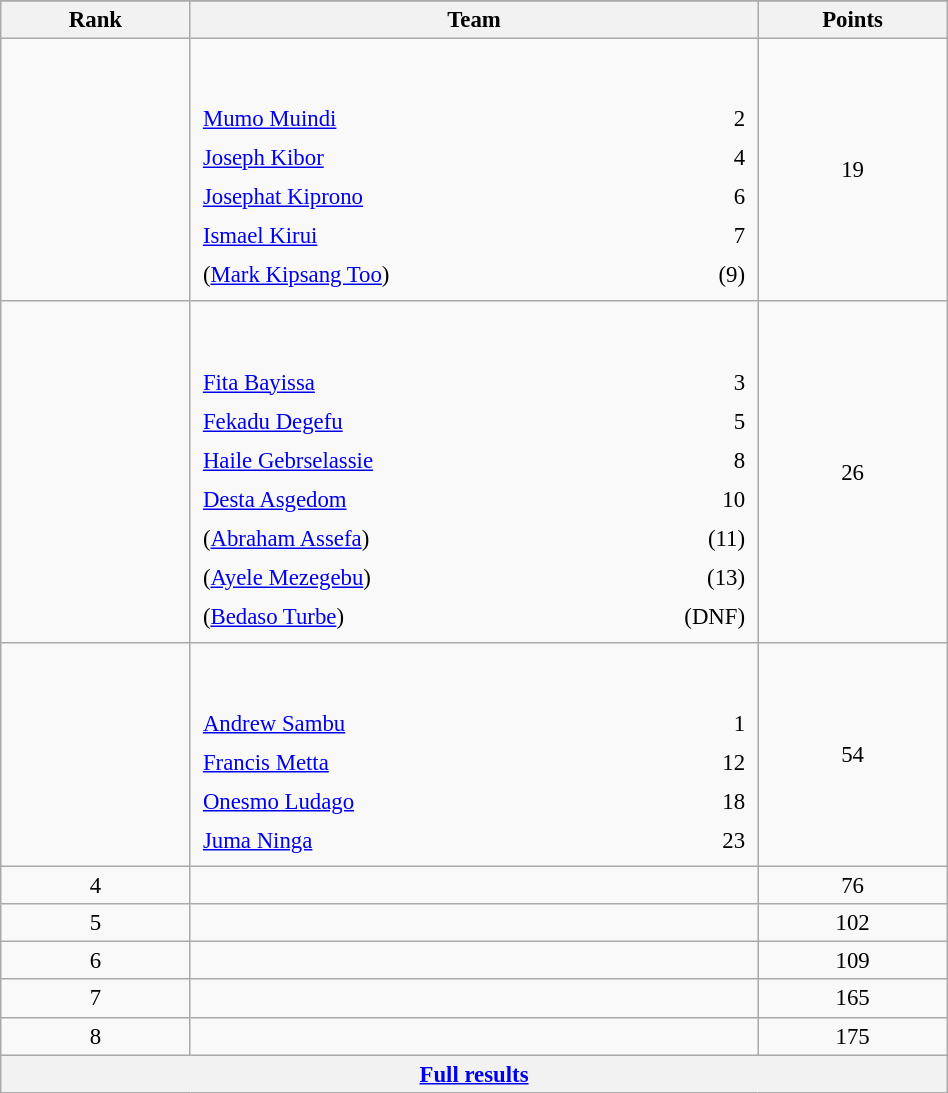<table class="wikitable sortable" style=" text-align:center; font-size:95%;" width="50%">
<tr>
</tr>
<tr>
<th width=10%>Rank</th>
<th width=30%>Team</th>
<th width=10%>Points</th>
</tr>
<tr>
<td align=center></td>
<td align=left> <br><br><table width=100%>
<tr>
<td align=left style="border:0"><a href='#'>Mumo Muindi</a></td>
<td align=right style="border:0">2</td>
</tr>
<tr>
<td align=left style="border:0"><a href='#'>Joseph Kibor</a></td>
<td align=right style="border:0">4</td>
</tr>
<tr>
<td align=left style="border:0"><a href='#'>Josephat Kiprono</a></td>
<td align=right style="border:0">6</td>
</tr>
<tr>
<td align=left style="border:0"><a href='#'>Ismael Kirui</a></td>
<td align=right style="border:0">7</td>
</tr>
<tr>
<td align=left style="border:0">(<a href='#'>Mark Kipsang Too</a>)</td>
<td align=right style="border:0">(9)</td>
</tr>
</table>
</td>
<td>19</td>
</tr>
<tr>
<td align=center></td>
<td align=left> <br><br><table width=100%>
<tr>
<td align=left style="border:0"><a href='#'>Fita Bayissa</a></td>
<td align=right style="border:0">3</td>
</tr>
<tr>
<td align=left style="border:0"><a href='#'>Fekadu Degefu</a></td>
<td align=right style="border:0">5</td>
</tr>
<tr>
<td align=left style="border:0"><a href='#'>Haile Gebrselassie</a></td>
<td align=right style="border:0">8</td>
</tr>
<tr>
<td align=left style="border:0"><a href='#'>Desta Asgedom</a></td>
<td align=right style="border:0">10</td>
</tr>
<tr>
<td align=left style="border:0">(<a href='#'>Abraham Assefa</a>)</td>
<td align=right style="border:0">(11)</td>
</tr>
<tr>
<td align=left style="border:0">(<a href='#'>Ayele Mezegebu</a>)</td>
<td align=right style="border:0">(13)</td>
</tr>
<tr>
<td align=left style="border:0">(<a href='#'>Bedaso Turbe</a>)</td>
<td align=right style="border:0">(DNF)</td>
</tr>
</table>
</td>
<td>26</td>
</tr>
<tr>
<td align=center></td>
<td align=left> <br><br><table width=100%>
<tr>
<td align=left style="border:0"><a href='#'>Andrew Sambu</a></td>
<td align=right style="border:0">1</td>
</tr>
<tr>
<td align=left style="border:0"><a href='#'>Francis Metta</a></td>
<td align=right style="border:0">12</td>
</tr>
<tr>
<td align=left style="border:0"><a href='#'>Onesmo Ludago</a></td>
<td align=right style="border:0">18</td>
</tr>
<tr>
<td align=left style="border:0"><a href='#'>Juma Ninga</a></td>
<td align=right style="border:0">23</td>
</tr>
</table>
</td>
<td>54</td>
</tr>
<tr>
<td align=center>4</td>
<td align=left></td>
<td>76</td>
</tr>
<tr>
<td align=center>5</td>
<td align=left></td>
<td>102</td>
</tr>
<tr>
<td align=center>6</td>
<td align=left></td>
<td>109</td>
</tr>
<tr>
<td align=center>7</td>
<td align=left></td>
<td>165</td>
</tr>
<tr>
<td align=center>8</td>
<td align=left></td>
<td>175</td>
</tr>
<tr class="sortbottom">
<th colspan=3 align=center><a href='#'>Full results</a></th>
</tr>
</table>
